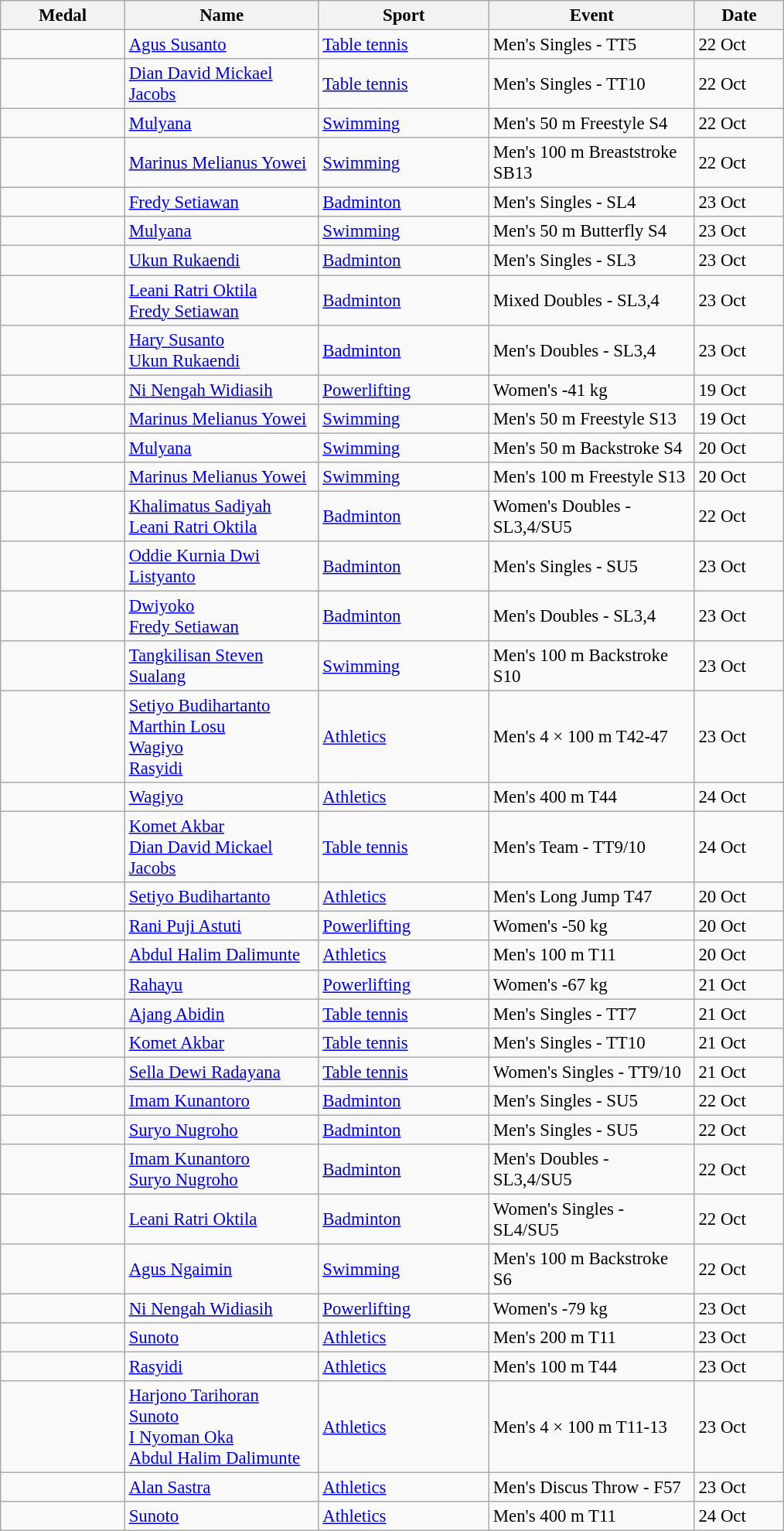<table class="wikitable sortable" style="font-size:95%">
<tr>
<th width=100>Medal</th>
<th width=160>Name</th>
<th width=140>Sport</th>
<th width=170>Event</th>
<th align="centre" width=70>Date</th>
</tr>
<tr>
<td></td>
<td><a href='#'>Agus Susanto</a></td>
<td><a href='#'>Table tennis</a></td>
<td>Men's Singles - TT5</td>
<td>22 Oct</td>
</tr>
<tr>
<td></td>
<td><a href='#'>Dian David Mickael Jacobs</a></td>
<td><a href='#'>Table tennis</a></td>
<td>Men's Singles - TT10</td>
<td>22 Oct</td>
</tr>
<tr>
<td></td>
<td><a href='#'>Mulyana</a></td>
<td><a href='#'>Swimming</a></td>
<td>Men's 50 m Freestyle S4</td>
<td>22 Oct</td>
</tr>
<tr>
<td></td>
<td><a href='#'>Marinus Melianus Yowei</a></td>
<td><a href='#'>Swimming</a></td>
<td>Men's 100 m Breaststroke SB13</td>
<td>22 Oct</td>
</tr>
<tr>
<td></td>
<td><a href='#'>Fredy Setiawan</a></td>
<td><a href='#'>Badminton</a></td>
<td>Men's Singles - SL4</td>
<td>23 Oct</td>
</tr>
<tr>
<td></td>
<td><a href='#'>Mulyana</a></td>
<td><a href='#'>Swimming</a></td>
<td>Men's 50 m Butterfly S4</td>
<td>23 Oct</td>
</tr>
<tr>
<td></td>
<td><a href='#'>Ukun Rukaendi</a></td>
<td><a href='#'>Badminton</a></td>
<td>Men's Singles - SL3</td>
<td>23 Oct</td>
</tr>
<tr>
<td></td>
<td><a href='#'>Leani Ratri Oktila</a> <br> <a href='#'>Fredy Setiawan</a></td>
<td><a href='#'>Badminton</a></td>
<td>Mixed Doubles - SL3,4</td>
<td>23 Oct</td>
</tr>
<tr>
<td></td>
<td><a href='#'>Hary Susanto</a> <br> <a href='#'>Ukun Rukaendi</a></td>
<td><a href='#'>Badminton</a></td>
<td>Men's Doubles - SL3,4</td>
<td>23 Oct</td>
</tr>
<tr>
<td></td>
<td><a href='#'>Ni Nengah Widiasih</a></td>
<td><a href='#'>Powerlifting</a></td>
<td>Women's -41 kg</td>
<td>19 Oct</td>
</tr>
<tr>
<td></td>
<td><a href='#'>Marinus Melianus Yowei</a></td>
<td><a href='#'>Swimming</a></td>
<td>Men's 50 m Freestyle S13</td>
<td>19 Oct</td>
</tr>
<tr>
<td></td>
<td><a href='#'>Mulyana</a></td>
<td><a href='#'>Swimming</a></td>
<td>Men's 50 m Backstroke S4</td>
<td>20 Oct</td>
</tr>
<tr>
<td></td>
<td><a href='#'>Marinus Melianus Yowei</a></td>
<td><a href='#'>Swimming</a></td>
<td>Men's 100 m Freestyle S13</td>
<td>20 Oct</td>
</tr>
<tr>
<td></td>
<td><a href='#'>Khalimatus Sadiyah</a> <br> <a href='#'>Leani Ratri Oktila</a></td>
<td><a href='#'>Badminton</a></td>
<td>Women's Doubles - SL3,4/SU5</td>
<td>22 Oct</td>
</tr>
<tr>
<td></td>
<td><a href='#'>Oddie Kurnia Dwi Listyanto</a></td>
<td><a href='#'>Badminton</a></td>
<td>Men's Singles - SU5</td>
<td>23 Oct</td>
</tr>
<tr>
<td></td>
<td><a href='#'>Dwiyoko</a> <br> <a href='#'>Fredy Setiawan</a></td>
<td><a href='#'>Badminton</a></td>
<td>Men's Doubles - SL3,4</td>
<td>23 Oct</td>
</tr>
<tr>
<td></td>
<td><a href='#'>Tangkilisan Steven Sualang</a></td>
<td><a href='#'>Swimming</a></td>
<td>Men's 100 m Backstroke S10</td>
<td>23 Oct</td>
</tr>
<tr>
<td></td>
<td><a href='#'>Setiyo Budihartanto</a><br><a href='#'>Marthin Losu</a><br><a href='#'>Wagiyo</a><br><a href='#'>Rasyidi</a></td>
<td><a href='#'>Athletics</a></td>
<td>Men's 4 × 100 m T42-47</td>
<td>23 Oct</td>
</tr>
<tr>
<td></td>
<td><a href='#'>Wagiyo</a></td>
<td><a href='#'>Athletics</a></td>
<td>Men's 400 m T44</td>
<td>24 Oct</td>
</tr>
<tr>
<td></td>
<td><a href='#'>Komet Akbar</a><br><a href='#'>Dian David Mickael Jacobs</a></td>
<td><a href='#'>Table tennis</a></td>
<td>Men's Team - TT9/10</td>
<td>24 Oct</td>
</tr>
<tr>
<td></td>
<td><a href='#'>Setiyo Budihartanto</a></td>
<td><a href='#'>Athletics</a></td>
<td>Men's Long Jump T47</td>
<td>20 Oct</td>
</tr>
<tr>
<td></td>
<td><a href='#'>Rani Puji Astuti</a></td>
<td><a href='#'>Powerlifting</a></td>
<td>Women's -50 kg</td>
<td>20 Oct</td>
</tr>
<tr>
<td></td>
<td><a href='#'>Abdul Halim Dalimunte</a></td>
<td><a href='#'>Athletics</a></td>
<td>Men's 100 m T11</td>
<td>20 Oct</td>
</tr>
<tr>
<td></td>
<td><a href='#'>Rahayu</a></td>
<td><a href='#'>Powerlifting</a></td>
<td>Women's -67 kg</td>
<td>21 Oct</td>
</tr>
<tr>
<td></td>
<td><a href='#'>Ajang Abidin</a></td>
<td><a href='#'>Table tennis</a></td>
<td>Men's Singles - TT7</td>
<td>21 Oct</td>
</tr>
<tr>
<td></td>
<td><a href='#'>Komet Akbar</a></td>
<td><a href='#'>Table tennis</a></td>
<td>Men's Singles - TT10</td>
<td>21 Oct</td>
</tr>
<tr>
<td></td>
<td><a href='#'>Sella Dewi Radayana</a></td>
<td><a href='#'>Table tennis</a></td>
<td>Women's Singles - TT9/10</td>
<td>21 Oct</td>
</tr>
<tr>
<td></td>
<td><a href='#'>Imam Kunantoro</a></td>
<td><a href='#'>Badminton</a></td>
<td>Men's Singles - SU5</td>
<td>22 Oct</td>
</tr>
<tr>
<td></td>
<td><a href='#'>Suryo Nugroho</a></td>
<td><a href='#'>Badminton</a></td>
<td>Men's Singles - SU5</td>
<td>22 Oct</td>
</tr>
<tr>
<td></td>
<td><a href='#'>Imam Kunantoro</a> <br> <a href='#'>Suryo Nugroho</a></td>
<td><a href='#'>Badminton</a></td>
<td>Men's Doubles - SL3,4/SU5</td>
<td>22 Oct</td>
</tr>
<tr>
<td></td>
<td><a href='#'>Leani Ratri Oktila</a></td>
<td><a href='#'>Badminton</a></td>
<td>Women's Singles - SL4/SU5</td>
<td>22 Oct</td>
</tr>
<tr>
<td></td>
<td><a href='#'>Agus Ngaimin</a></td>
<td><a href='#'>Swimming</a></td>
<td>Men's 100 m Backstroke S6</td>
<td>22 Oct</td>
</tr>
<tr>
<td></td>
<td><a href='#'>Ni Nengah Widiasih</a></td>
<td><a href='#'>Powerlifting</a></td>
<td>Women's -79 kg</td>
<td>23 Oct</td>
</tr>
<tr>
<td></td>
<td><a href='#'>Sunoto</a></td>
<td><a href='#'>Athletics</a></td>
<td>Men's 200 m T11</td>
<td>23 Oct</td>
</tr>
<tr>
<td></td>
<td><a href='#'>Rasyidi</a></td>
<td><a href='#'>Athletics</a></td>
<td>Men's 100 m T44</td>
<td>23 Oct</td>
</tr>
<tr>
<td></td>
<td><a href='#'>Harjono Tarihoran</a><br><a href='#'>Sunoto</a><br><a href='#'>I Nyoman Oka</a><br><a href='#'>Abdul Halim Dalimunte</a></td>
<td><a href='#'>Athletics</a></td>
<td>Men's 4 × 100 m T11-13</td>
<td>23 Oct</td>
</tr>
<tr>
<td></td>
<td><a href='#'>Alan Sastra</a></td>
<td><a href='#'>Athletics</a></td>
<td>Men's Discus Throw - F57</td>
<td>23 Oct</td>
</tr>
<tr>
<td></td>
<td><a href='#'>Sunoto</a></td>
<td><a href='#'>Athletics</a></td>
<td>Men's 400 m T11</td>
<td>24 Oct</td>
</tr>
</table>
